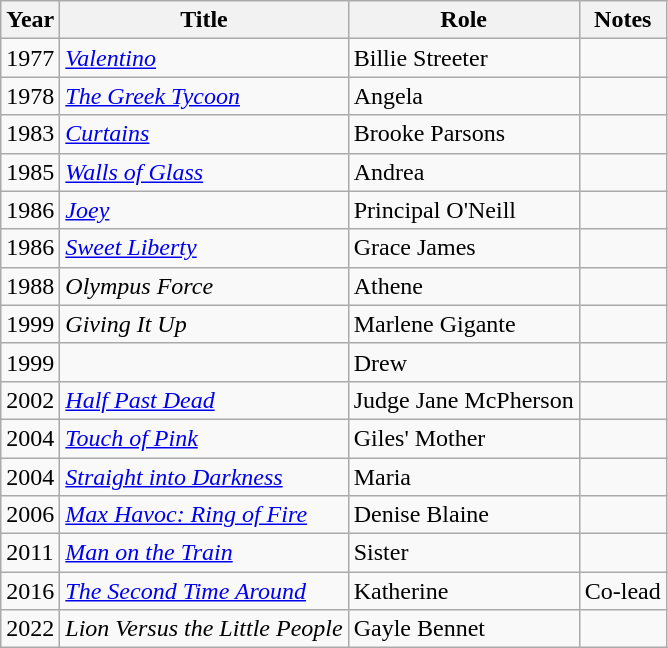<table class="wikitable sortable">
<tr>
<th>Year</th>
<th>Title</th>
<th>Role</th>
<th class="unsortable">Notes</th>
</tr>
<tr>
<td>1977</td>
<td><em><a href='#'>Valentino</a></em></td>
<td>Billie Streeter</td>
<td></td>
</tr>
<tr>
<td>1978</td>
<td data-sort-value="Greek Tycoon, The"><em><a href='#'>The Greek Tycoon</a></em></td>
<td>Angela</td>
<td></td>
</tr>
<tr>
<td>1983</td>
<td><em><a href='#'>Curtains</a></em></td>
<td>Brooke Parsons</td>
<td></td>
</tr>
<tr>
<td>1985</td>
<td><em><a href='#'>Walls of Glass</a></em></td>
<td>Andrea</td>
<td></td>
</tr>
<tr>
<td>1986</td>
<td><em><a href='#'>Joey</a></em></td>
<td>Principal O'Neill</td>
<td></td>
</tr>
<tr>
<td>1986</td>
<td><em><a href='#'>Sweet Liberty</a></em></td>
<td>Grace James</td>
<td></td>
</tr>
<tr>
<td>1988</td>
<td><em>Olympus Force</em></td>
<td>Athene</td>
<td></td>
</tr>
<tr>
<td>1999</td>
<td><em>Giving It Up</em></td>
<td>Marlene Gigante</td>
<td></td>
</tr>
<tr>
<td>1999</td>
<td><em></em></td>
<td>Drew</td>
<td></td>
</tr>
<tr>
<td>2002</td>
<td><em><a href='#'>Half Past Dead</a></em></td>
<td>Judge Jane McPherson</td>
<td></td>
</tr>
<tr>
<td>2004</td>
<td><em><a href='#'>Touch of Pink</a></em></td>
<td>Giles' Mother</td>
<td></td>
</tr>
<tr>
<td>2004</td>
<td><em><a href='#'>Straight into Darkness</a></em></td>
<td>Maria</td>
<td></td>
</tr>
<tr>
<td>2006</td>
<td><em><a href='#'>Max Havoc: Ring of Fire</a></em></td>
<td>Denise Blaine</td>
<td></td>
</tr>
<tr>
<td>2011</td>
<td><em><a href='#'>Man on the Train</a></em></td>
<td>Sister</td>
<td></td>
</tr>
<tr>
<td>2016</td>
<td data-sort-value="Second Time Around, The"><em><a href='#'>The Second Time Around</a></em></td>
<td>Katherine</td>
<td>Co-lead</td>
</tr>
<tr>
<td>2022</td>
<td><em>Lion Versus the Little People</em></td>
<td>Gayle Bennet</td>
<td></td>
</tr>
</table>
